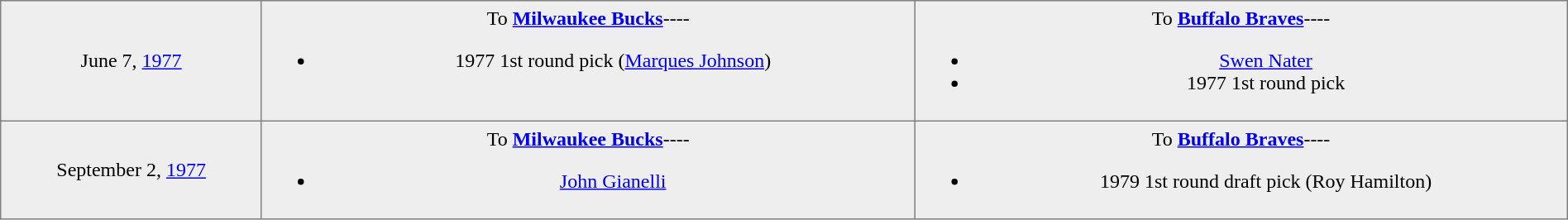<table border="1" style="border-collapse:collapse; text-align:center; width:100%;"  cellpadding="5">
<tr style="background:#eee;">
<td style="width:12%">June 7, <a href='#'>1977</a><br></td>
<td style="width:30%; vertical-align:top;">To <strong><a href='#'>Milwaukee Bucks</a></strong>----<br><ul><li>1977 1st round pick (<a href='#'>Marques Johnson</a>)</li></ul></td>
<td style="width:30%; vertical-align:top;">To <strong><a href='#'>Buffalo Braves</a></strong>----<br><ul><li><a href='#'>Swen Nater</a></li><li>1977 1st round pick</li></ul></td>
</tr>
<tr style="background:#eee;">
<td style="width:12%">September 2, <a href='#'>1977</a><br></td>
<td style="width:30%; vertical-align:top;">To <strong><a href='#'>Milwaukee Bucks</a></strong>----<br><ul><li><a href='#'>John Gianelli</a></li></ul></td>
<td style="width:30%; vertical-align:top;">To <strong><a href='#'>Buffalo Braves</a></strong>----<br><ul><li>1979 1st round draft pick (Roy Hamilton)</li></ul></td>
</tr>
</table>
